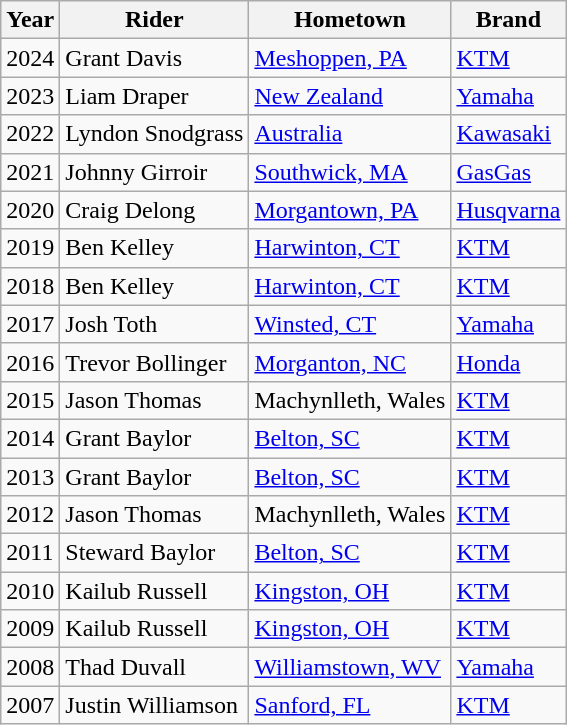<table class="wikitable">
<tr>
<th>Year</th>
<th>Rider</th>
<th>Hometown</th>
<th>Brand</th>
</tr>
<tr>
<td>2024</td>
<td>Grant Davis</td>
<td><a href='#'>Meshoppen, PA</a></td>
<td><a href='#'>KTM</a></td>
</tr>
<tr>
<td>2023</td>
<td>Liam Draper</td>
<td><a href='#'>New Zealand</a></td>
<td><a href='#'>Yamaha</a></td>
</tr>
<tr>
<td>2022</td>
<td>Lyndon Snodgrass</td>
<td><a href='#'>Australia</a></td>
<td><a href='#'>Kawasaki</a></td>
</tr>
<tr>
<td>2021</td>
<td>Johnny Girroir</td>
<td><a href='#'>Southwick, MA</a></td>
<td><a href='#'>GasGas</a></td>
</tr>
<tr>
<td>2020</td>
<td>Craig Delong</td>
<td><a href='#'>Morgantown, PA</a></td>
<td><a href='#'>Husqvarna</a></td>
</tr>
<tr>
<td>2019</td>
<td>Ben Kelley</td>
<td><a href='#'>Harwinton, CT</a></td>
<td><a href='#'>KTM</a></td>
</tr>
<tr>
<td>2018</td>
<td>Ben Kelley</td>
<td><a href='#'>Harwinton, CT</a></td>
<td><a href='#'>KTM</a></td>
</tr>
<tr>
<td>2017</td>
<td>Josh Toth</td>
<td><a href='#'>Winsted, CT</a></td>
<td><a href='#'>Yamaha</a></td>
</tr>
<tr>
<td>2016</td>
<td>Trevor Bollinger</td>
<td><a href='#'>Morganton, NC</a></td>
<td><a href='#'>Honda</a></td>
</tr>
<tr>
<td>2015</td>
<td>Jason Thomas</td>
<td>Machynlleth, Wales</td>
<td><a href='#'>KTM</a></td>
</tr>
<tr>
<td>2014</td>
<td>Grant Baylor</td>
<td><a href='#'>Belton, SC</a></td>
<td><a href='#'>KTM</a></td>
</tr>
<tr>
<td>2013</td>
<td>Grant Baylor</td>
<td><a href='#'>Belton, SC</a></td>
<td><a href='#'>KTM</a></td>
</tr>
<tr>
<td>2012</td>
<td>Jason Thomas</td>
<td>Machynlleth, Wales</td>
<td><a href='#'>KTM</a></td>
</tr>
<tr>
<td>2011</td>
<td>Steward Baylor</td>
<td><a href='#'>Belton, SC</a></td>
<td><a href='#'>KTM</a></td>
</tr>
<tr>
<td>2010</td>
<td>Kailub Russell</td>
<td><a href='#'>Kingston, OH</a></td>
<td><a href='#'>KTM</a></td>
</tr>
<tr>
<td>2009</td>
<td>Kailub Russell</td>
<td><a href='#'>Kingston, OH</a></td>
<td><a href='#'>KTM</a></td>
</tr>
<tr>
<td>2008</td>
<td>Thad Duvall</td>
<td><a href='#'>Williamstown, WV</a></td>
<td><a href='#'>Yamaha</a></td>
</tr>
<tr>
<td>2007</td>
<td>Justin Williamson</td>
<td><a href='#'>Sanford, FL</a></td>
<td><a href='#'>KTM</a></td>
</tr>
</table>
